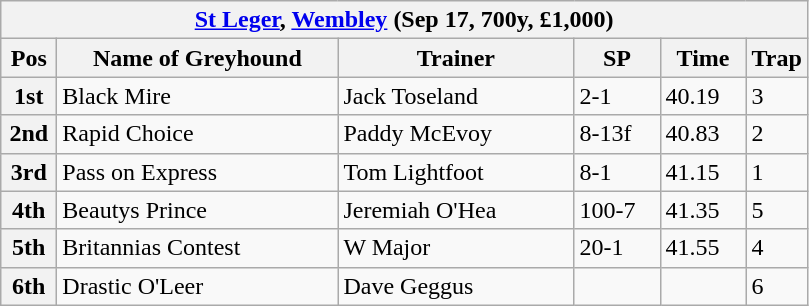<table class="wikitable">
<tr>
<th colspan="6"><a href='#'>St Leger</a>, <a href='#'>Wembley</a> (Sep 17, 700y, £1,000)</th>
</tr>
<tr>
<th width=30>Pos</th>
<th width=180>Name of Greyhound</th>
<th width=150>Trainer</th>
<th width=50>SP</th>
<th width=50>Time</th>
<th width=30>Trap</th>
</tr>
<tr>
<th>1st</th>
<td>Black Mire </td>
<td>Jack Toseland</td>
<td>2-1</td>
<td>40.19</td>
<td>3</td>
</tr>
<tr>
<th>2nd</th>
<td>Rapid Choice</td>
<td>Paddy McEvoy</td>
<td>8-13f</td>
<td>40.83</td>
<td>2</td>
</tr>
<tr>
<th>3rd</th>
<td>Pass on Express</td>
<td>Tom Lightfoot</td>
<td>8-1</td>
<td>41.15</td>
<td>1</td>
</tr>
<tr>
<th>4th</th>
<td>Beautys Prince</td>
<td>Jeremiah O'Hea</td>
<td>100-7</td>
<td>41.35</td>
<td>5</td>
</tr>
<tr>
<th>5th</th>
<td>Britannias Contest</td>
<td>W Major</td>
<td>20-1</td>
<td>41.55</td>
<td>4</td>
</tr>
<tr>
<th>6th</th>
<td>Drastic O'Leer</td>
<td>Dave Geggus</td>
<td></td>
<td></td>
<td>6</td>
</tr>
</table>
